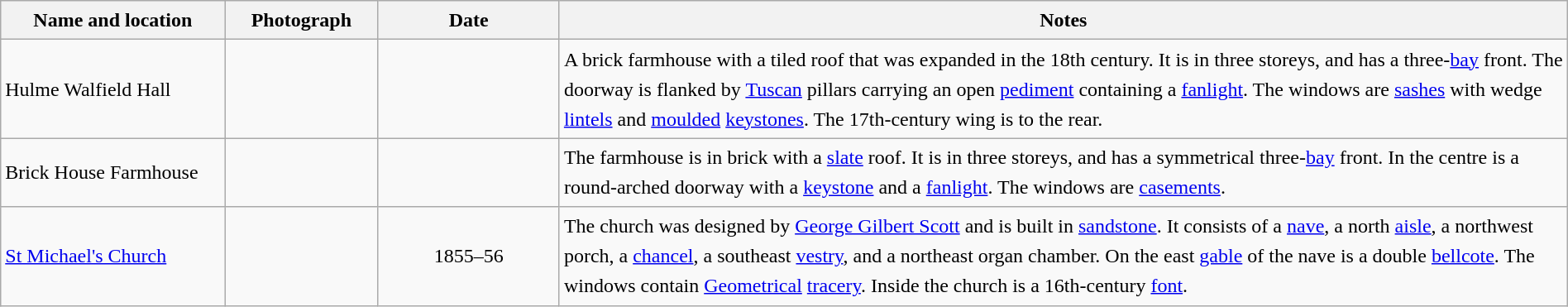<table class="wikitable sortable plainrowheaders" style="width:100%;border:0px;text-align:left;line-height:150%;">
<tr>
<th scope="col" style="width:150px">Name and location</th>
<th scope="col" style="width:100px" class="unsortable">Photograph</th>
<th scope="col" style="width:120px">Date</th>
<th scope="col" style="width:700px" class="unsortable">Notes</th>
</tr>
<tr>
<td>Hulme Walfield Hall<br><small></small></td>
<td></td>
<td align="center"></td>
<td>A brick farmhouse with a tiled roof that was expanded in the 18th century. It is in three storeys, and has a three-<a href='#'>bay</a> front. The doorway is flanked by <a href='#'>Tuscan</a> pillars carrying an open <a href='#'>pediment</a> containing a <a href='#'>fanlight</a>. The windows are <a href='#'>sashes</a> with wedge <a href='#'>lintels</a> and <a href='#'>moulded</a> <a href='#'>keystones</a>. The 17th-century wing is to the rear.</td>
</tr>
<tr>
<td>Brick House Farmhouse<br><small></small></td>
<td></td>
<td align="center"></td>
<td>The farmhouse is in brick with a <a href='#'>slate</a> roof. It is in three storeys, and has a symmetrical three-<a href='#'>bay</a> front. In the centre is a round-arched doorway with a <a href='#'>keystone</a> and a <a href='#'>fanlight</a>. The windows are <a href='#'>casements</a>.</td>
</tr>
<tr>
<td><a href='#'>St Michael's Church</a><br><small></small></td>
<td></td>
<td align="center">1855–56</td>
<td>The church was designed by <a href='#'>George Gilbert Scott</a> and is built in <a href='#'>sandstone</a>. It consists of a <a href='#'>nave</a>, a north <a href='#'>aisle</a>, a northwest porch, a <a href='#'>chancel</a>, a southeast <a href='#'>vestry</a>, and a northeast organ chamber.  On the east <a href='#'>gable</a> of the nave is a double <a href='#'>bellcote</a>. The windows contain <a href='#'>Geometrical</a> <a href='#'>tracery</a>. Inside the church is a 16th-century <a href='#'>font</a>.</td>
</tr>
<tr>
</tr>
</table>
